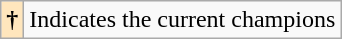<table class="wikitable">
<tr>
<th style="background-color:#FFE6BD">†</th>
<td>Indicates the current champions</td>
</tr>
</table>
